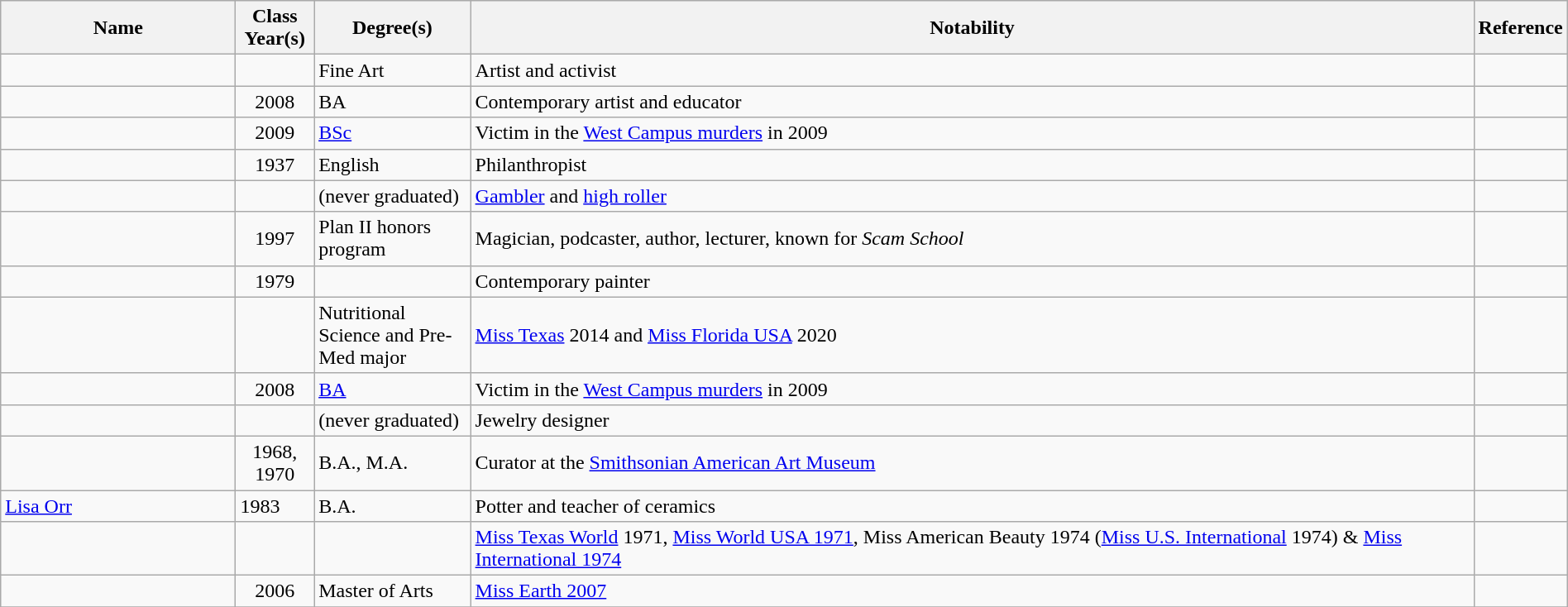<table class="wikitable sortable" style="width:100%">
<tr>
<th style="width:15%;">Name</th>
<th style="width:5%;">Class Year(s)</th>
<th style="width:10%;">Degree(s)</th>
<th style="width:*;" class="unsortable">Notability</th>
<th style="width:5%;" class="unsortable">Reference</th>
</tr>
<tr>
<td></td>
<td></td>
<td>Fine Art</td>
<td>Artist and activist</td>
<td style="text-align:center;"></td>
</tr>
<tr>
<td></td>
<td style="text-align:center;">2008</td>
<td>BA</td>
<td>Contemporary artist and educator</td>
<td style="text-align:center;"></td>
</tr>
<tr>
<td></td>
<td style="text-align:center;">2009</td>
<td><a href='#'>BSc</a></td>
<td>Victim in the <a href='#'>West Campus murders</a> in 2009</td>
<td style="text-align:center;"></td>
</tr>
<tr>
<td></td>
<td style="text-align:center;">1937</td>
<td>English</td>
<td>Philanthropist</td>
<td style="text-align:center;"></td>
</tr>
<tr>
<td></td>
<td style="text-align:center;"></td>
<td>(never graduated)</td>
<td><a href='#'>Gambler</a> and <a href='#'>high roller</a></td>
<td style="text-align:center;"></td>
</tr>
<tr>
<td></td>
<td style="text-align:center;">1997</td>
<td>Plan II honors program</td>
<td>Magician, podcaster, author, lecturer, known for <em>Scam School</em></td>
<td style="text-align:center;"></td>
</tr>
<tr>
<td></td>
<td style="text-align:center;">1979</td>
<td></td>
<td>Contemporary painter</td>
<td style="text-align:center;"></td>
</tr>
<tr>
<td></td>
<td></td>
<td>Nutritional Science and Pre-Med major</td>
<td><a href='#'>Miss Texas</a> 2014 and <a href='#'>Miss Florida USA</a> 2020</td>
<td style="text-align:center;"></td>
</tr>
<tr>
<td></td>
<td style="text-align:center;">2008</td>
<td><a href='#'>BA</a></td>
<td>Victim in the <a href='#'>West Campus murders</a> in 2009</td>
<td style="text-align:center;"></td>
</tr>
<tr>
<td></td>
<td style="text-align:center;"></td>
<td>(never graduated)</td>
<td>Jewelry designer</td>
<td style="text-align:center;"></td>
</tr>
<tr>
<td></td>
<td style="text-align:center;">1968, 1970</td>
<td>B.A., M.A.</td>
<td>Curator at the <a href='#'>Smithsonian American Art Museum</a></td>
<td style="text-align:center;"></td>
</tr>
<tr>
<td><a href='#'>Lisa Orr</a></td>
<td>1983</td>
<td>B.A.</td>
<td>Potter and teacher of ceramics</td>
<td></td>
</tr>
<tr>
<td></td>
<td style="text-align:center;"></td>
<td></td>
<td><a href='#'>Miss Texas World</a> 1971, <a href='#'>Miss World USA 1971</a>, Miss American Beauty 1974 (<a href='#'>Miss U.S. International</a> 1974) & <a href='#'>Miss International 1974</a></td>
<td style="text-align:center;"></td>
</tr>
<tr>
<td></td>
<td style="text-align:center;">2006</td>
<td>Master of Arts</td>
<td><a href='#'>Miss Earth 2007</a></td>
<td style="text-align:center;"></td>
</tr>
<tr>
</tr>
</table>
